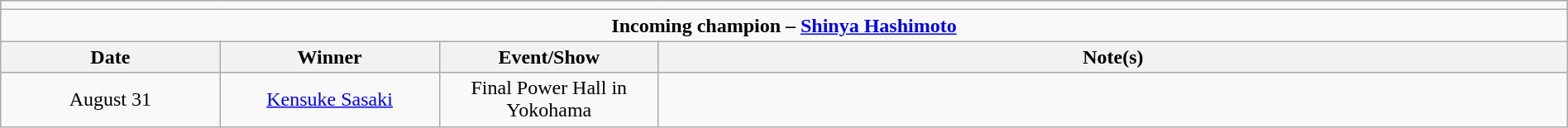<table class="wikitable" style="text-align:center; width:100%;">
<tr>
<td colspan="5"></td>
</tr>
<tr>
<td colspan="5"><strong>Incoming champion – <a href='#'>Shinya Hashimoto</a></strong></td>
</tr>
<tr>
<th width=14%>Date</th>
<th width=14%>Winner</th>
<th width=14%>Event/Show</th>
<th width=58%>Note(s)</th>
</tr>
<tr>
<td>August 31</td>
<td><a href='#'>Kensuke Sasaki</a></td>
<td>Final Power Hall in Yokohama</td>
<td align="left"></td>
</tr>
</table>
